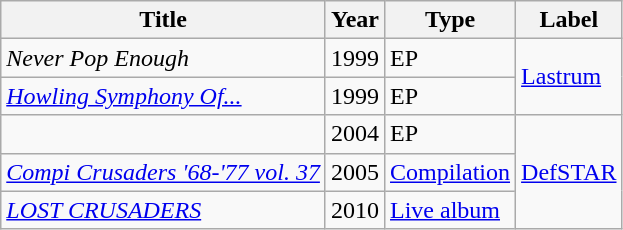<table class="wikitable">
<tr>
<th>Title</th>
<th>Year</th>
<th>Type</th>
<th>Label</th>
</tr>
<tr>
<td><em>Never Pop Enough</em></td>
<td>1999</td>
<td>EP</td>
<td rowspan="2"><a href='#'>Lastrum</a></td>
</tr>
<tr>
<td><em><a href='#'>Howling Symphony Of...</a></em></td>
<td>1999</td>
<td>EP</td>
</tr>
<tr>
<td></td>
<td>2004</td>
<td>EP</td>
<td rowspan="3"><a href='#'>DefSTAR</a></td>
</tr>
<tr>
<td><em><a href='#'>Compi Crusaders '68-'77 vol. 37</a></em></td>
<td>2005</td>
<td><a href='#'>Compilation</a></td>
</tr>
<tr>
<td><em><a href='#'>LOST CRUSADERS</a></em></td>
<td>2010</td>
<td><a href='#'>Live album</a></td>
</tr>
</table>
